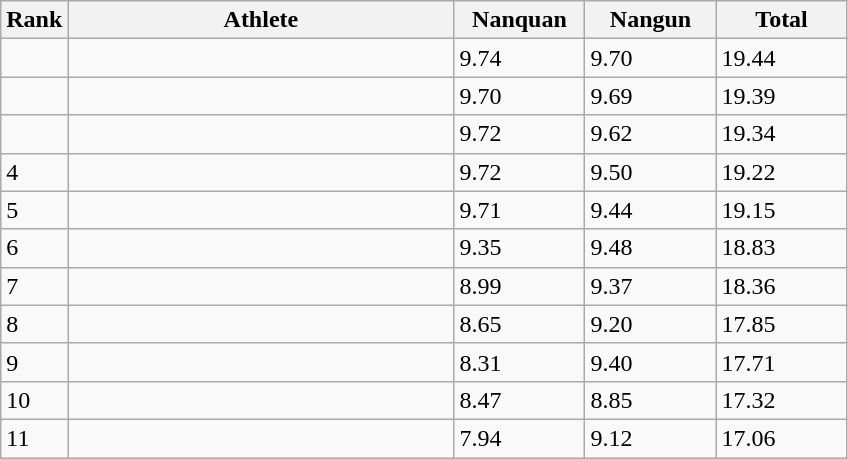<table class="wikitable">
<tr>
<th width="20">Rank</th>
<th width="250">Athlete</th>
<th width="80">Nanquan</th>
<th width="80">Nangun</th>
<th width="80">Total</th>
</tr>
<tr>
<td></td>
<td align="left"></td>
<td>9.74</td>
<td>9.70</td>
<td>19.44</td>
</tr>
<tr>
<td></td>
<td align="left"></td>
<td>9.70</td>
<td>9.69</td>
<td>19.39</td>
</tr>
<tr>
<td></td>
<td align="left"></td>
<td>9.72</td>
<td>9.62</td>
<td>19.34</td>
</tr>
<tr>
<td>4</td>
<td align="left"></td>
<td>9.72</td>
<td>9.50</td>
<td>19.22</td>
</tr>
<tr>
<td>5</td>
<td align="left"></td>
<td>9.71</td>
<td>9.44</td>
<td>19.15</td>
</tr>
<tr>
<td>6</td>
<td align="left"></td>
<td>9.35</td>
<td>9.48</td>
<td>18.83</td>
</tr>
<tr>
<td>7</td>
<td align="left"></td>
<td>8.99</td>
<td>9.37</td>
<td>18.36</td>
</tr>
<tr>
<td>8</td>
<td align="left"></td>
<td>8.65</td>
<td>9.20</td>
<td>17.85</td>
</tr>
<tr>
<td>9</td>
<td align="left"></td>
<td>8.31</td>
<td>9.40</td>
<td>17.71</td>
</tr>
<tr>
<td>10</td>
<td align="left"></td>
<td>8.47</td>
<td>8.85</td>
<td>17.32</td>
</tr>
<tr>
<td>11</td>
<td align="left"></td>
<td>7.94</td>
<td>9.12</td>
<td>17.06</td>
</tr>
</table>
